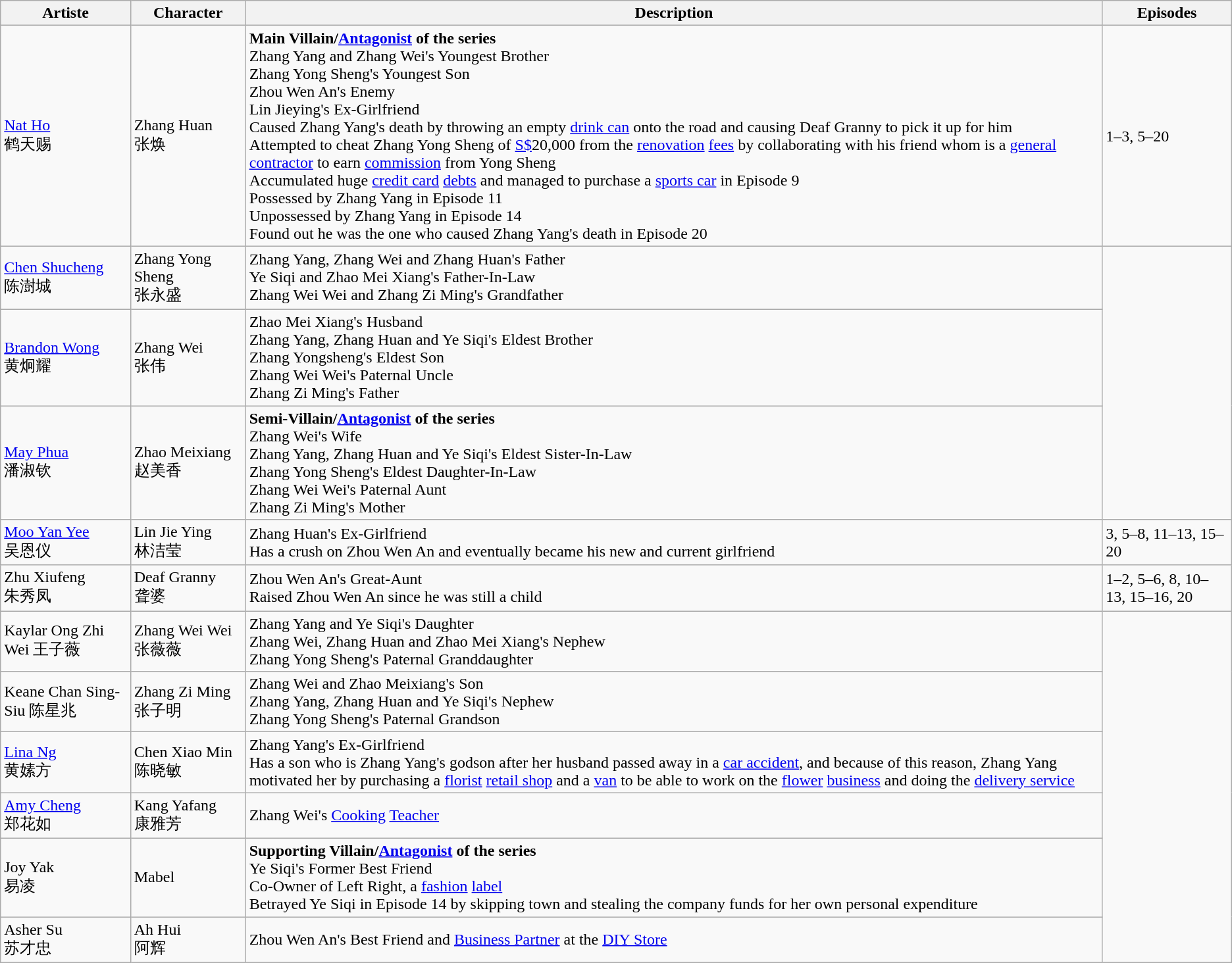<table class="wikitable">
<tr>
<th>Artiste</th>
<th>Character</th>
<th>Description</th>
<th>Episodes</th>
</tr>
<tr>
<td><a href='#'>Nat Ho</a><br>鹤天赐</td>
<td>Zhang Huan<br>张焕</td>
<td><strong>Main Villain/<a href='#'>Antagonist</a> of the series</strong><br>Zhang Yang and Zhang Wei's Youngest Brother<br>Zhang Yong Sheng's Youngest Son<br>Zhou Wen An's Enemy<br>Lin Jieying's Ex-Girlfriend<br>Caused Zhang Yang's death by throwing an empty <a href='#'>drink can</a> onto the road and causing Deaf Granny to pick it up for him<br>Attempted to cheat Zhang Yong Sheng of <a href='#'>S$</a>20,000 from the <a href='#'>renovation</a> <a href='#'>fees</a> by collaborating with his friend whom is a <a href='#'>general contractor</a> to earn <a href='#'>commission</a> from Yong Sheng<br>Accumulated huge <a href='#'>credit card</a> <a href='#'>debts</a> and managed to purchase a <a href='#'>sports car</a> in Episode 9<br>Possessed by Zhang Yang in Episode 11<br>Unpossessed by Zhang Yang in Episode 14<br>Found out he was the one who caused Zhang Yang's death in Episode 20</td>
<td>1–3, 5–20</td>
</tr>
<tr>
<td><a href='#'>Chen Shucheng</a><br>陈澍城</td>
<td>Zhang Yong Sheng<br>张永盛</td>
<td>Zhang Yang, Zhang Wei and Zhang Huan's Father<br>Ye Siqi and Zhao Mei Xiang's Father-In-Law<br>Zhang Wei Wei and Zhang Zi Ming's Grandfather</td>
</tr>
<tr>
<td><a href='#'>Brandon Wong</a><br>黄炯耀</td>
<td>Zhang Wei<br>张伟</td>
<td>Zhao Mei Xiang's Husband<br>Zhang Yang, Zhang Huan and Ye Siqi's Eldest Brother<br>Zhang Yongsheng's Eldest Son<br>Zhang Wei Wei's Paternal Uncle<br>Zhang Zi Ming's Father</td>
</tr>
<tr>
<td><a href='#'>May Phua</a><br>潘淑钦</td>
<td>Zhao Meixiang<br>赵美香</td>
<td><strong>Semi-Villain/<a href='#'>Antagonist</a> of the series</strong><br>Zhang Wei's Wife<br>Zhang Yang, Zhang Huan and Ye Siqi's Eldest Sister-In-Law<br>Zhang Yong Sheng's Eldest Daughter-In-Law<br>Zhang Wei Wei's Paternal Aunt<br>Zhang Zi Ming's Mother</td>
</tr>
<tr>
<td><a href='#'>Moo Yan Yee</a><br>吴恩仪</td>
<td>Lin Jie Ying<br>林洁莹</td>
<td>Zhang Huan's Ex-Girlfriend<br>Has a crush on Zhou Wen An and eventually became his new and current girlfriend</td>
<td>3, 5–8, 11–13, 15–20</td>
</tr>
<tr>
<td>Zhu Xiufeng<br>朱秀凤</td>
<td>Deaf Granny<br>聋婆</td>
<td>Zhou Wen An's Great-Aunt<br>Raised Zhou Wen An since he was still a child</td>
<td>1–2, 5–6, 8, 10–13, 15–16, 20</td>
</tr>
<tr>
<td>Kaylar Ong Zhi Wei 王子薇</td>
<td>Zhang Wei Wei 张薇薇</td>
<td>Zhang Yang and Ye Siqi's Daughter<br>Zhang Wei, Zhang Huan and Zhao Mei Xiang's Nephew<br>Zhang Yong Sheng's Paternal Granddaughter</td>
</tr>
<tr>
<td>Keane Chan Sing-Siu 陈星兆</td>
<td>Zhang Zi Ming 张子明</td>
<td>Zhang Wei and Zhao Meixiang's Son<br>Zhang Yang, Zhang Huan and Ye Siqi's Nephew<br>Zhang Yong Sheng's Paternal Grandson</td>
</tr>
<tr>
<td><a href='#'>Lina Ng</a><br>黄嫊方</td>
<td>Chen Xiao Min 陈晓敏</td>
<td>Zhang Yang's Ex-Girlfriend<br>Has a son who is Zhang Yang's godson after her husband passed away in a <a href='#'>car accident</a>, and because of this reason, Zhang Yang motivated her by purchasing a <a href='#'>florist</a> <a href='#'>retail shop</a> and a <a href='#'>van</a> to be able to work on the <a href='#'>flower</a> <a href='#'>business</a> and doing the <a href='#'>delivery service</a></td>
</tr>
<tr>
<td><a href='#'>Amy Cheng</a><br>郑花如</td>
<td>Kang Yafang<br>康雅芳</td>
<td>Zhang Wei's <a href='#'>Cooking</a> <a href='#'>Teacher</a></td>
</tr>
<tr>
<td>Joy Yak<br>易凌</td>
<td>Mabel</td>
<td><strong>Supporting Villain/<a href='#'>Antagonist</a> of the series</strong><br>Ye Siqi's Former Best Friend<br>Co-Owner of Left Right, a <a href='#'>fashion</a> <a href='#'>label</a><br>Betrayed Ye Siqi in Episode 14 by skipping town and stealing the company funds for her own personal expenditure</td>
</tr>
<tr>
<td>Asher Su<br>苏才忠</td>
<td>Ah Hui<br>阿辉</td>
<td>Zhou Wen An's Best Friend and <a href='#'>Business Partner</a> at the <a href='#'>DIY Store</a></td>
</tr>
</table>
